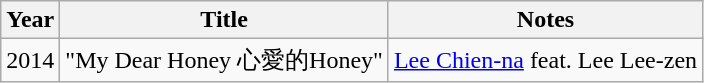<table class="wikitable sortable">
<tr>
<th>Year</th>
<th>Title</th>
<th class="unsortable">Notes</th>
</tr>
<tr>
<td>2014</td>
<td>"My Dear Honey 心愛的Honey"</td>
<td><a href='#'>Lee Chien-na</a> feat. Lee Lee-zen</td>
</tr>
</table>
